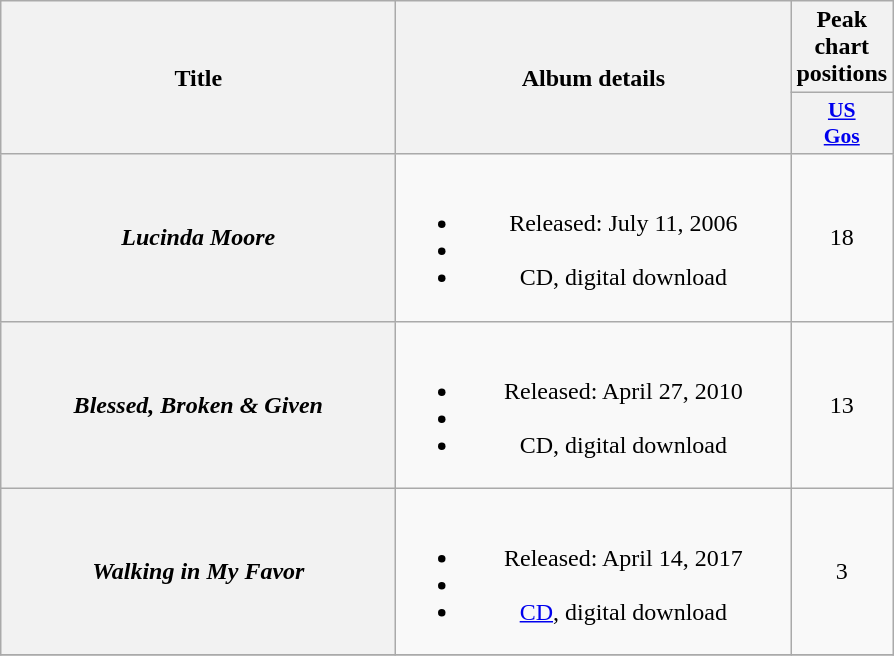<table class="wikitable plainrowheaders" style="text-align:center;">
<tr>
<th scope="col" rowspan="2" style="width:16em;">Title</th>
<th scope="col" rowspan="2" style="width:16em;">Album details</th>
<th scope="col" colspan="1">Peak chart positions</th>
</tr>
<tr>
<th style="width:3em; font-size:90%"><a href='#'>US<br>Gos</a></th>
</tr>
<tr>
<th scope="row"><em>Lucinda Moore</em></th>
<td><br><ul><li>Released: July 11, 2006</li><li></li><li>CD, digital download</li></ul></td>
<td>18</td>
</tr>
<tr>
<th scope="row"><em>Blessed, Broken & Given</em></th>
<td><br><ul><li>Released: April 27, 2010</li><li></li><li>CD, digital download</li></ul></td>
<td>13</td>
</tr>
<tr>
<th scope="row"><em>Walking in My Favor</em></th>
<td><br><ul><li>Released: April 14, 2017</li><li></li><li><a href='#'>CD</a>, digital download</li></ul></td>
<td>3</td>
</tr>
<tr>
</tr>
</table>
